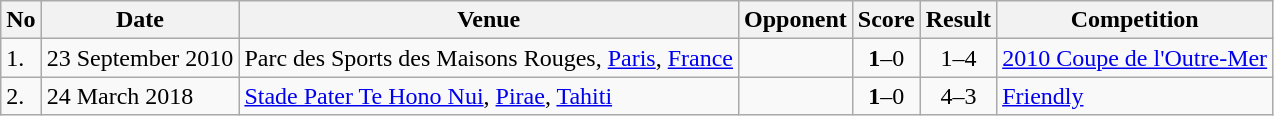<table class="wikitable" style="font-size:100%;">
<tr>
<th>No</th>
<th>Date</th>
<th>Venue</th>
<th>Opponent</th>
<th>Score</th>
<th>Result</th>
<th>Competition</th>
</tr>
<tr>
<td>1.</td>
<td>23 September 2010</td>
<td>Parc des Sports des Maisons Rouges, <a href='#'>Paris</a>, <a href='#'>France</a></td>
<td></td>
<td align=center><strong>1</strong>–0</td>
<td align=center>1–4</td>
<td><a href='#'>2010 Coupe de l'Outre-Mer</a></td>
</tr>
<tr>
<td>2.</td>
<td>24 March 2018</td>
<td><a href='#'>Stade Pater Te Hono Nui</a>, <a href='#'>Pirae</a>, <a href='#'>Tahiti</a></td>
<td></td>
<td align=center><strong>1</strong>–0</td>
<td align=center>4–3</td>
<td><a href='#'>Friendly</a></td>
</tr>
</table>
